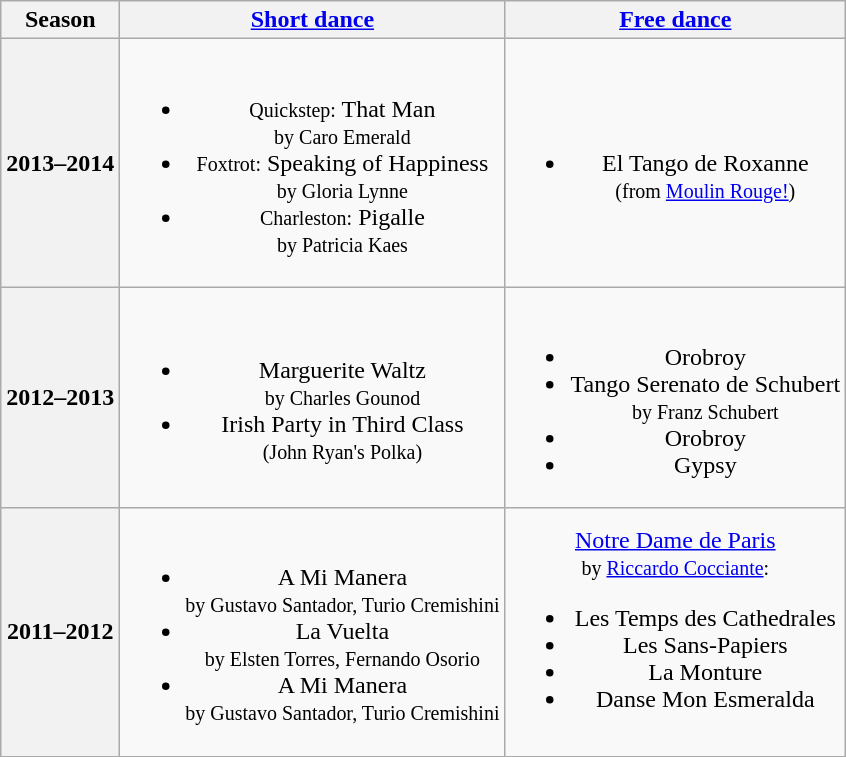<table class="wikitable" style="text-align:center">
<tr>
<th>Season</th>
<th><a href='#'>Short dance</a></th>
<th><a href='#'>Free dance</a></th>
</tr>
<tr>
<th>2013–2014 <br> </th>
<td><br><ul><li><small>Quickstep:</small> That Man <br><small> by Caro Emerald </small></li><li><small>Foxtrot:</small> Speaking of Happiness <br><small> by Gloria Lynne </small></li><li><small>Charleston:</small> Pigalle <br><small> by Patricia Kaes </small></li></ul></td>
<td><br><ul><li>El Tango de Roxanne <br><small> (from <a href='#'>Moulin Rouge!</a>) </small></li></ul></td>
</tr>
<tr>
<th>2012–2013 <br> </th>
<td><br><ul><li>Marguerite Waltz <br><small> by Charles Gounod </small></li><li>Irish Party in Third Class <br><small> (John Ryan's Polka) </small></li></ul></td>
<td><br><ul><li>Orobroy</li><li>Tango Serenato de Schubert <br><small> by Franz Schubert </small></li><li>Orobroy</li><li>Gypsy</li></ul></td>
</tr>
<tr>
<th>2011–2012 <br> </th>
<td><br><ul><li>A Mi Manera <br><small> by Gustavo Santador, Turio Cremishini </small></li><li>La Vuelta <br><small> by Elsten Torres, Fernando Osorio </small></li><li>A Mi Manera <br><small> by Gustavo Santador, Turio Cremishini </small></li></ul></td>
<td><a href='#'>Notre Dame de Paris</a> <br><small> by <a href='#'>Riccardo Cocciante</a>: </small><br><ul><li>Les Temps des Cathedrales</li><li>Les Sans-Papiers</li><li>La Monture</li><li>Danse Mon Esmeralda</li></ul></td>
</tr>
</table>
